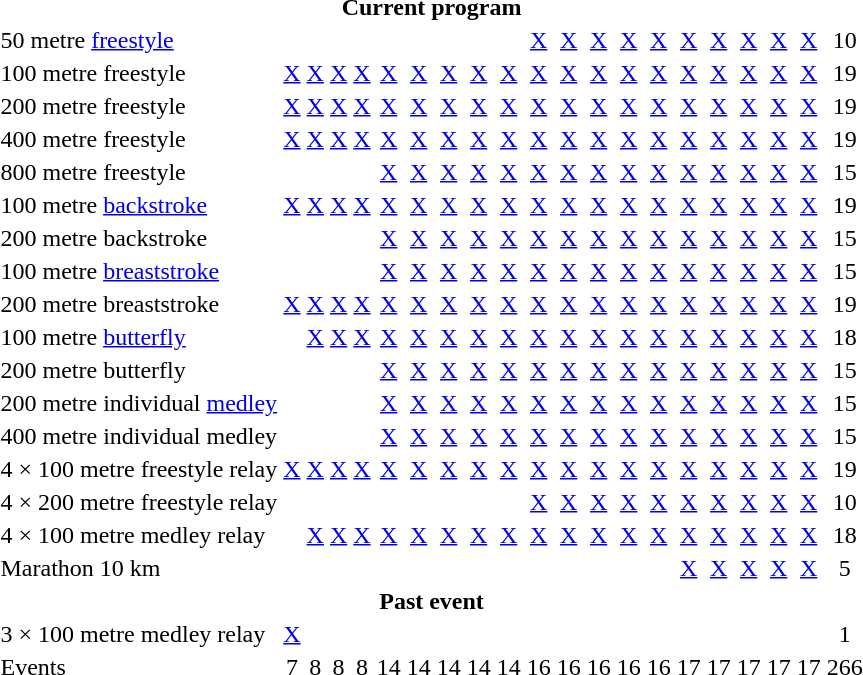<table>
<tr>
<td align=center colspan=21><strong>Current program</strong></td>
</tr>
<tr align=center>
<td align=left>50 metre <a href='#'>freestyle</a></td>
<td></td>
<td></td>
<td></td>
<td></td>
<td></td>
<td></td>
<td></td>
<td></td>
<td></td>
<td><a href='#'>X</a></td>
<td><a href='#'>X</a></td>
<td><a href='#'>X</a></td>
<td><a href='#'>X</a></td>
<td><a href='#'>X</a></td>
<td><a href='#'>X</a></td>
<td><a href='#'>X</a></td>
<td><a href='#'>X</a></td>
<td><a href='#'>X</a></td>
<td><a href='#'>X</a></td>
<td>10</td>
</tr>
<tr align=center>
<td align=left>100 metre freestyle</td>
<td><a href='#'>X</a></td>
<td><a href='#'>X</a></td>
<td><a href='#'>X</a></td>
<td><a href='#'>X</a></td>
<td><a href='#'>X</a></td>
<td><a href='#'>X</a></td>
<td><a href='#'>X</a></td>
<td><a href='#'>X</a></td>
<td><a href='#'>X</a></td>
<td><a href='#'>X</a></td>
<td><a href='#'>X</a></td>
<td><a href='#'>X</a></td>
<td><a href='#'>X</a></td>
<td><a href='#'>X</a></td>
<td><a href='#'>X</a></td>
<td><a href='#'>X</a></td>
<td><a href='#'>X</a></td>
<td><a href='#'>X</a></td>
<td><a href='#'>X</a></td>
<td>19</td>
</tr>
<tr align=center>
<td align=left>200 metre freestyle</td>
<td><a href='#'>X</a></td>
<td><a href='#'>X</a></td>
<td><a href='#'>X</a></td>
<td><a href='#'>X</a></td>
<td><a href='#'>X</a></td>
<td><a href='#'>X</a></td>
<td><a href='#'>X</a></td>
<td><a href='#'>X</a></td>
<td><a href='#'>X</a></td>
<td><a href='#'>X</a></td>
<td><a href='#'>X</a></td>
<td><a href='#'>X</a></td>
<td><a href='#'>X</a></td>
<td><a href='#'>X</a></td>
<td><a href='#'>X</a></td>
<td><a href='#'>X</a></td>
<td><a href='#'>X</a></td>
<td><a href='#'>X</a></td>
<td><a href='#'>X</a></td>
<td>19</td>
</tr>
<tr align=center>
<td align=left>400 metre freestyle</td>
<td><a href='#'>X</a></td>
<td><a href='#'>X</a></td>
<td><a href='#'>X</a></td>
<td><a href='#'>X</a></td>
<td><a href='#'>X</a></td>
<td><a href='#'>X</a></td>
<td><a href='#'>X</a></td>
<td><a href='#'>X</a></td>
<td><a href='#'>X</a></td>
<td><a href='#'>X</a></td>
<td><a href='#'>X</a></td>
<td><a href='#'>X</a></td>
<td><a href='#'>X</a></td>
<td><a href='#'>X</a></td>
<td><a href='#'>X</a></td>
<td><a href='#'>X</a></td>
<td><a href='#'>X</a></td>
<td><a href='#'>X</a></td>
<td><a href='#'>X</a></td>
<td>19</td>
</tr>
<tr align=center>
<td align=left>800 metre freestyle</td>
<td></td>
<td></td>
<td></td>
<td></td>
<td><a href='#'>X</a></td>
<td><a href='#'>X</a></td>
<td><a href='#'>X</a></td>
<td><a href='#'>X</a></td>
<td><a href='#'>X</a></td>
<td><a href='#'>X</a></td>
<td><a href='#'>X</a></td>
<td><a href='#'>X</a></td>
<td><a href='#'>X</a></td>
<td><a href='#'>X</a></td>
<td><a href='#'>X</a></td>
<td><a href='#'>X</a></td>
<td><a href='#'>X</a></td>
<td><a href='#'>X</a></td>
<td><a href='#'>X</a></td>
<td>15</td>
</tr>
<tr align=center>
<td align=left>100 metre <a href='#'>backstroke</a></td>
<td><a href='#'>X</a></td>
<td><a href='#'>X</a></td>
<td><a href='#'>X</a></td>
<td><a href='#'>X</a></td>
<td><a href='#'>X</a></td>
<td><a href='#'>X</a></td>
<td><a href='#'>X</a></td>
<td><a href='#'>X</a></td>
<td><a href='#'>X</a></td>
<td><a href='#'>X</a></td>
<td><a href='#'>X</a></td>
<td><a href='#'>X</a></td>
<td><a href='#'>X</a></td>
<td><a href='#'>X</a></td>
<td><a href='#'>X</a></td>
<td><a href='#'>X</a></td>
<td><a href='#'>X</a></td>
<td><a href='#'>X</a></td>
<td><a href='#'>X</a></td>
<td>19</td>
</tr>
<tr align=center>
<td align=left>200 metre backstroke</td>
<td></td>
<td></td>
<td></td>
<td></td>
<td><a href='#'>X</a></td>
<td><a href='#'>X</a></td>
<td><a href='#'>X</a></td>
<td><a href='#'>X</a></td>
<td><a href='#'>X</a></td>
<td><a href='#'>X</a></td>
<td><a href='#'>X</a></td>
<td><a href='#'>X</a></td>
<td><a href='#'>X</a></td>
<td><a href='#'>X</a></td>
<td><a href='#'>X</a></td>
<td><a href='#'>X</a></td>
<td><a href='#'>X</a></td>
<td><a href='#'>X</a></td>
<td><a href='#'>X</a></td>
<td>15</td>
</tr>
<tr align=center>
<td align=left>100 metre <a href='#'>breaststroke</a></td>
<td></td>
<td></td>
<td></td>
<td></td>
<td><a href='#'>X</a></td>
<td><a href='#'>X</a></td>
<td><a href='#'>X</a></td>
<td><a href='#'>X</a></td>
<td><a href='#'>X</a></td>
<td><a href='#'>X</a></td>
<td><a href='#'>X</a></td>
<td><a href='#'>X</a></td>
<td><a href='#'>X</a></td>
<td><a href='#'>X</a></td>
<td><a href='#'>X</a></td>
<td><a href='#'>X</a></td>
<td><a href='#'>X</a></td>
<td><a href='#'>X</a></td>
<td><a href='#'>X</a></td>
<td>15</td>
</tr>
<tr align=center>
<td align=left>200 metre breaststroke</td>
<td><a href='#'>X</a></td>
<td><a href='#'>X</a></td>
<td><a href='#'>X</a></td>
<td><a href='#'>X</a></td>
<td><a href='#'>X</a></td>
<td><a href='#'>X</a></td>
<td><a href='#'>X</a></td>
<td><a href='#'>X</a></td>
<td><a href='#'>X</a></td>
<td><a href='#'>X</a></td>
<td><a href='#'>X</a></td>
<td><a href='#'>X</a></td>
<td><a href='#'>X</a></td>
<td><a href='#'>X</a></td>
<td><a href='#'>X</a></td>
<td><a href='#'>X</a></td>
<td><a href='#'>X</a></td>
<td><a href='#'>X</a></td>
<td><a href='#'>X</a></td>
<td>19</td>
</tr>
<tr align=center>
<td align=left>100 metre <a href='#'>butterfly</a></td>
<td></td>
<td><a href='#'>X</a></td>
<td><a href='#'>X</a></td>
<td><a href='#'>X</a></td>
<td><a href='#'>X</a></td>
<td><a href='#'>X</a></td>
<td><a href='#'>X</a></td>
<td><a href='#'>X</a></td>
<td><a href='#'>X</a></td>
<td><a href='#'>X</a></td>
<td><a href='#'>X</a></td>
<td><a href='#'>X</a></td>
<td><a href='#'>X</a></td>
<td><a href='#'>X</a></td>
<td><a href='#'>X</a></td>
<td><a href='#'>X</a></td>
<td><a href='#'>X</a></td>
<td><a href='#'>X</a></td>
<td><a href='#'>X</a></td>
<td>18</td>
</tr>
<tr align=center>
<td align=left>200 metre butterfly</td>
<td></td>
<td></td>
<td></td>
<td></td>
<td><a href='#'>X</a></td>
<td><a href='#'>X</a></td>
<td><a href='#'>X</a></td>
<td><a href='#'>X</a></td>
<td><a href='#'>X</a></td>
<td><a href='#'>X</a></td>
<td><a href='#'>X</a></td>
<td><a href='#'>X</a></td>
<td><a href='#'>X</a></td>
<td><a href='#'>X</a></td>
<td><a href='#'>X</a></td>
<td><a href='#'>X</a></td>
<td><a href='#'>X</a></td>
<td><a href='#'>X</a></td>
<td><a href='#'>X</a></td>
<td>15</td>
</tr>
<tr align=center>
<td align=left>200 metre individual <a href='#'>medley</a></td>
<td></td>
<td></td>
<td></td>
<td></td>
<td><a href='#'>X</a></td>
<td><a href='#'>X</a></td>
<td><a href='#'>X</a></td>
<td><a href='#'>X</a></td>
<td><a href='#'>X</a></td>
<td><a href='#'>X</a></td>
<td><a href='#'>X</a></td>
<td><a href='#'>X</a></td>
<td><a href='#'>X</a></td>
<td><a href='#'>X</a></td>
<td><a href='#'>X</a></td>
<td><a href='#'>X</a></td>
<td><a href='#'>X</a></td>
<td><a href='#'>X</a></td>
<td><a href='#'>X</a></td>
<td>15</td>
</tr>
<tr align=center>
<td align=left>400 metre individual medley</td>
<td></td>
<td></td>
<td></td>
<td></td>
<td><a href='#'>X</a></td>
<td><a href='#'>X</a></td>
<td><a href='#'>X</a></td>
<td><a href='#'>X</a></td>
<td><a href='#'>X</a></td>
<td><a href='#'>X</a></td>
<td><a href='#'>X</a></td>
<td><a href='#'>X</a></td>
<td><a href='#'>X</a></td>
<td><a href='#'>X</a></td>
<td><a href='#'>X</a></td>
<td><a href='#'>X</a></td>
<td><a href='#'>X</a></td>
<td><a href='#'>X</a></td>
<td><a href='#'>X</a></td>
<td>15</td>
</tr>
<tr align=center>
<td align=left>4 × 100 metre freestyle relay</td>
<td><a href='#'>X</a></td>
<td><a href='#'>X</a></td>
<td><a href='#'>X</a></td>
<td><a href='#'>X</a></td>
<td><a href='#'>X</a></td>
<td><a href='#'>X</a></td>
<td><a href='#'>X</a></td>
<td><a href='#'>X</a></td>
<td><a href='#'>X</a></td>
<td><a href='#'>X</a></td>
<td><a href='#'>X</a></td>
<td><a href='#'>X</a></td>
<td><a href='#'>X</a></td>
<td><a href='#'>X</a></td>
<td><a href='#'>X</a></td>
<td><a href='#'>X</a></td>
<td><a href='#'>X</a></td>
<td><a href='#'>X</a></td>
<td><a href='#'>X</a></td>
<td>19</td>
</tr>
<tr align=center>
<td align=left>4 × 200 metre freestyle relay</td>
<td></td>
<td></td>
<td></td>
<td></td>
<td></td>
<td></td>
<td></td>
<td></td>
<td></td>
<td><a href='#'>X</a></td>
<td><a href='#'>X</a></td>
<td><a href='#'>X</a></td>
<td><a href='#'>X</a></td>
<td><a href='#'>X</a></td>
<td><a href='#'>X</a></td>
<td><a href='#'>X</a></td>
<td><a href='#'>X</a></td>
<td><a href='#'>X</a></td>
<td><a href='#'>X</a></td>
<td>10</td>
</tr>
<tr align=center>
<td align=left>4 × 100 metre medley relay</td>
<td></td>
<td><a href='#'>X</a></td>
<td><a href='#'>X</a></td>
<td><a href='#'>X</a></td>
<td><a href='#'>X</a></td>
<td><a href='#'>X</a></td>
<td><a href='#'>X</a></td>
<td><a href='#'>X</a></td>
<td><a href='#'>X</a></td>
<td><a href='#'>X</a></td>
<td><a href='#'>X</a></td>
<td><a href='#'>X</a></td>
<td><a href='#'>X</a></td>
<td><a href='#'>X</a></td>
<td><a href='#'>X</a></td>
<td><a href='#'>X</a></td>
<td><a href='#'>X</a></td>
<td><a href='#'>X</a></td>
<td><a href='#'>X</a></td>
<td>18</td>
</tr>
<tr align=center>
<td align=left>Marathon 10 km</td>
<td></td>
<td></td>
<td></td>
<td></td>
<td></td>
<td></td>
<td></td>
<td></td>
<td></td>
<td></td>
<td></td>
<td></td>
<td></td>
<td></td>
<td><a href='#'>X</a></td>
<td><a href='#'>X</a></td>
<td><a href='#'>X</a></td>
<td><a href='#'>X</a></td>
<td><a href='#'>X</a></td>
<td>5</td>
</tr>
<tr align=center>
<td align=center colspan=21><strong>Past event</strong></td>
</tr>
<tr align=center>
<td align=left>3 × 100 metre medley relay</td>
<td><a href='#'>X</a></td>
<td></td>
<td></td>
<td></td>
<td></td>
<td></td>
<td></td>
<td></td>
<td></td>
<td></td>
<td></td>
<td></td>
<td></td>
<td></td>
<td></td>
<td></td>
<td></td>
<td></td>
<td></td>
<td>1</td>
</tr>
<tr align=center>
<td align=left>Events</td>
<td>7</td>
<td>8</td>
<td>8</td>
<td>8</td>
<td>14</td>
<td>14</td>
<td>14</td>
<td>14</td>
<td>14</td>
<td>16</td>
<td>16</td>
<td>16</td>
<td>16</td>
<td>16</td>
<td>17</td>
<td>17</td>
<td>17</td>
<td>17</td>
<td>17</td>
<td>266</td>
</tr>
</table>
